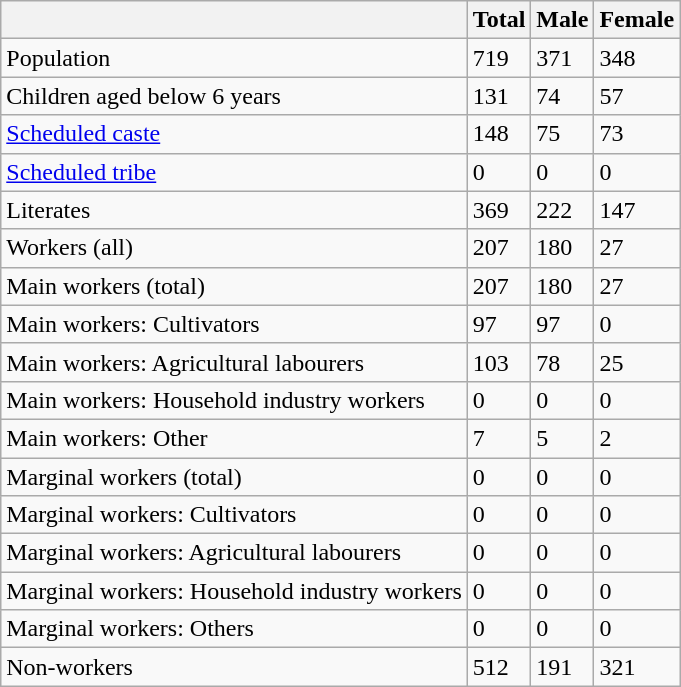<table class="wikitable sortable">
<tr>
<th></th>
<th>Total</th>
<th>Male</th>
<th>Female</th>
</tr>
<tr>
<td>Population</td>
<td>719</td>
<td>371</td>
<td>348</td>
</tr>
<tr>
<td>Children aged below 6 years</td>
<td>131</td>
<td>74</td>
<td>57</td>
</tr>
<tr>
<td><a href='#'>Scheduled caste</a></td>
<td>148</td>
<td>75</td>
<td>73</td>
</tr>
<tr>
<td><a href='#'>Scheduled tribe</a></td>
<td>0</td>
<td>0</td>
<td>0</td>
</tr>
<tr>
<td>Literates</td>
<td>369</td>
<td>222</td>
<td>147</td>
</tr>
<tr>
<td>Workers (all)</td>
<td>207</td>
<td>180</td>
<td>27</td>
</tr>
<tr>
<td>Main workers (total)</td>
<td>207</td>
<td>180</td>
<td>27</td>
</tr>
<tr>
<td>Main workers: Cultivators</td>
<td>97</td>
<td>97</td>
<td>0</td>
</tr>
<tr>
<td>Main workers: Agricultural labourers</td>
<td>103</td>
<td>78</td>
<td>25</td>
</tr>
<tr>
<td>Main workers: Household industry workers</td>
<td>0</td>
<td>0</td>
<td>0</td>
</tr>
<tr>
<td>Main workers: Other</td>
<td>7</td>
<td>5</td>
<td>2</td>
</tr>
<tr>
<td>Marginal workers (total)</td>
<td>0</td>
<td>0</td>
<td>0</td>
</tr>
<tr>
<td>Marginal workers: Cultivators</td>
<td>0</td>
<td>0</td>
<td>0</td>
</tr>
<tr>
<td>Marginal workers: Agricultural labourers</td>
<td>0</td>
<td>0</td>
<td>0</td>
</tr>
<tr>
<td>Marginal workers: Household industry workers</td>
<td>0</td>
<td>0</td>
<td>0</td>
</tr>
<tr>
<td>Marginal workers: Others</td>
<td>0</td>
<td>0</td>
<td>0</td>
</tr>
<tr>
<td>Non-workers</td>
<td>512</td>
<td>191</td>
<td>321</td>
</tr>
</table>
